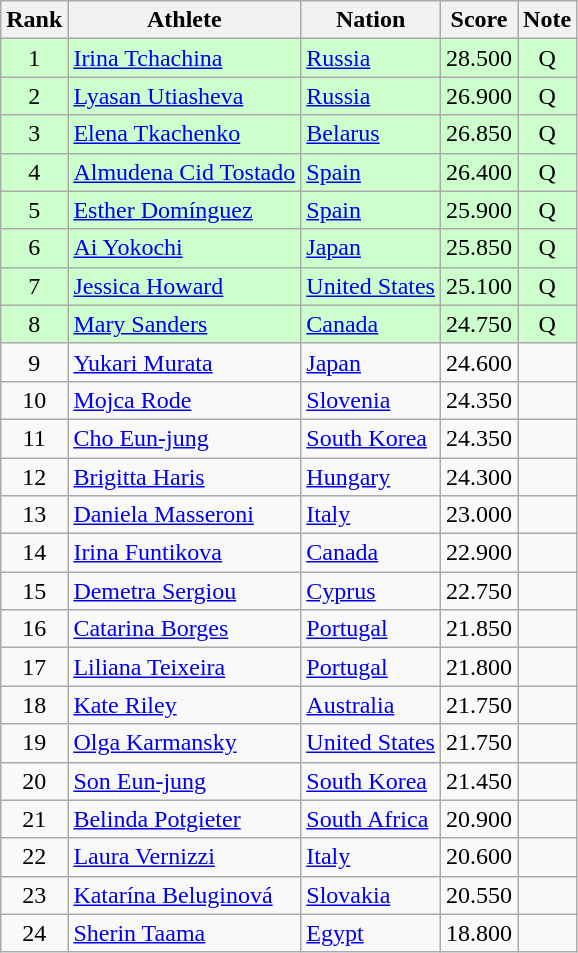<table class="wikitable sortable" style="text-align:center">
<tr>
<th>Rank</th>
<th>Athlete</th>
<th>Nation</th>
<th>Score</th>
<th>Note</th>
</tr>
<tr bgcolor=ccffcc>
<td>1</td>
<td align=left><a href='#'>Irina Tchachina</a></td>
<td align=left> <a href='#'>Russia</a></td>
<td>28.500</td>
<td>Q</td>
</tr>
<tr bgcolor=ccffcc>
<td>2</td>
<td align=left><a href='#'>Lyasan Utiasheva</a></td>
<td align=left> <a href='#'>Russia</a></td>
<td>26.900</td>
<td>Q</td>
</tr>
<tr bgcolor=ccffcc>
<td>3</td>
<td align=left><a href='#'>Elena Tkachenko</a></td>
<td align=left> <a href='#'>Belarus</a></td>
<td>26.850</td>
<td>Q</td>
</tr>
<tr bgcolor=ccffcc>
<td>4</td>
<td align=left><a href='#'>Almudena Cid Tostado</a></td>
<td align=left> <a href='#'>Spain</a></td>
<td>26.400</td>
<td>Q</td>
</tr>
<tr bgcolor=ccffcc>
<td>5</td>
<td align=left><a href='#'>Esther Domínguez</a></td>
<td align=left> <a href='#'>Spain</a></td>
<td>25.900</td>
<td>Q</td>
</tr>
<tr bgcolor=ccffcc>
<td>6</td>
<td align=left><a href='#'>Ai Yokochi</a></td>
<td align=left> <a href='#'>Japan</a></td>
<td>25.850</td>
<td>Q</td>
</tr>
<tr bgcolor=ccffcc>
<td>7</td>
<td align=left><a href='#'>Jessica Howard</a></td>
<td align=left> <a href='#'>United States</a></td>
<td>25.100</td>
<td>Q</td>
</tr>
<tr bgcolor=ccffcc>
<td>8</td>
<td align=left><a href='#'>Mary Sanders</a></td>
<td align=left> <a href='#'>Canada</a></td>
<td>24.750</td>
<td>Q</td>
</tr>
<tr>
<td>9</td>
<td align=left><a href='#'>Yukari Murata</a></td>
<td align=left> <a href='#'>Japan</a></td>
<td>24.600</td>
<td></td>
</tr>
<tr>
<td>10</td>
<td align=left><a href='#'>Mojca Rode</a></td>
<td align=left> <a href='#'>Slovenia</a></td>
<td>24.350</td>
<td></td>
</tr>
<tr>
<td>11</td>
<td align=left><a href='#'>Cho Eun-jung</a></td>
<td align=left> <a href='#'>South Korea</a></td>
<td>24.350</td>
<td></td>
</tr>
<tr>
<td>12</td>
<td align=left><a href='#'>Brigitta Haris</a></td>
<td align=left> <a href='#'>Hungary</a></td>
<td>24.300</td>
<td></td>
</tr>
<tr>
<td>13</td>
<td align=left><a href='#'>Daniela Masseroni</a></td>
<td align=left> <a href='#'>Italy</a></td>
<td>23.000</td>
<td></td>
</tr>
<tr>
<td>14</td>
<td align=left><a href='#'>Irina Funtikova</a></td>
<td align=left> <a href='#'>Canada</a></td>
<td>22.900</td>
<td></td>
</tr>
<tr>
<td>15</td>
<td align=left><a href='#'>Demetra Sergiou</a></td>
<td align=left> <a href='#'>Cyprus</a></td>
<td>22.750</td>
<td></td>
</tr>
<tr>
<td>16</td>
<td align=left><a href='#'>Catarina Borges</a></td>
<td align=left> <a href='#'>Portugal</a></td>
<td>21.850</td>
<td></td>
</tr>
<tr>
<td>17</td>
<td align=left><a href='#'>Liliana Teixeira</a></td>
<td align=left> <a href='#'>Portugal</a></td>
<td>21.800</td>
<td></td>
</tr>
<tr>
<td>18</td>
<td align=left><a href='#'>Kate Riley</a></td>
<td align=left> <a href='#'>Australia</a></td>
<td>21.750</td>
<td></td>
</tr>
<tr>
<td>19</td>
<td align=left><a href='#'>Olga Karmansky</a></td>
<td align=left> <a href='#'>United States</a></td>
<td>21.750</td>
<td></td>
</tr>
<tr>
<td>20</td>
<td align=left><a href='#'>Son Eun-jung</a></td>
<td align=left> <a href='#'>South Korea</a></td>
<td>21.450</td>
<td></td>
</tr>
<tr>
<td>21</td>
<td align=left><a href='#'>Belinda Potgieter</a></td>
<td align=left> <a href='#'>South Africa</a></td>
<td>20.900</td>
<td></td>
</tr>
<tr>
<td>22</td>
<td align=left><a href='#'>Laura Vernizzi</a></td>
<td align=left> <a href='#'>Italy</a></td>
<td>20.600</td>
<td></td>
</tr>
<tr>
<td>23</td>
<td align=left><a href='#'>Katarína Beluginová</a></td>
<td align=left> <a href='#'>Slovakia</a></td>
<td>20.550</td>
<td></td>
</tr>
<tr>
<td>24</td>
<td align=left><a href='#'>Sherin Taama</a></td>
<td align=left> <a href='#'>Egypt</a></td>
<td>18.800</td>
<td></td>
</tr>
</table>
